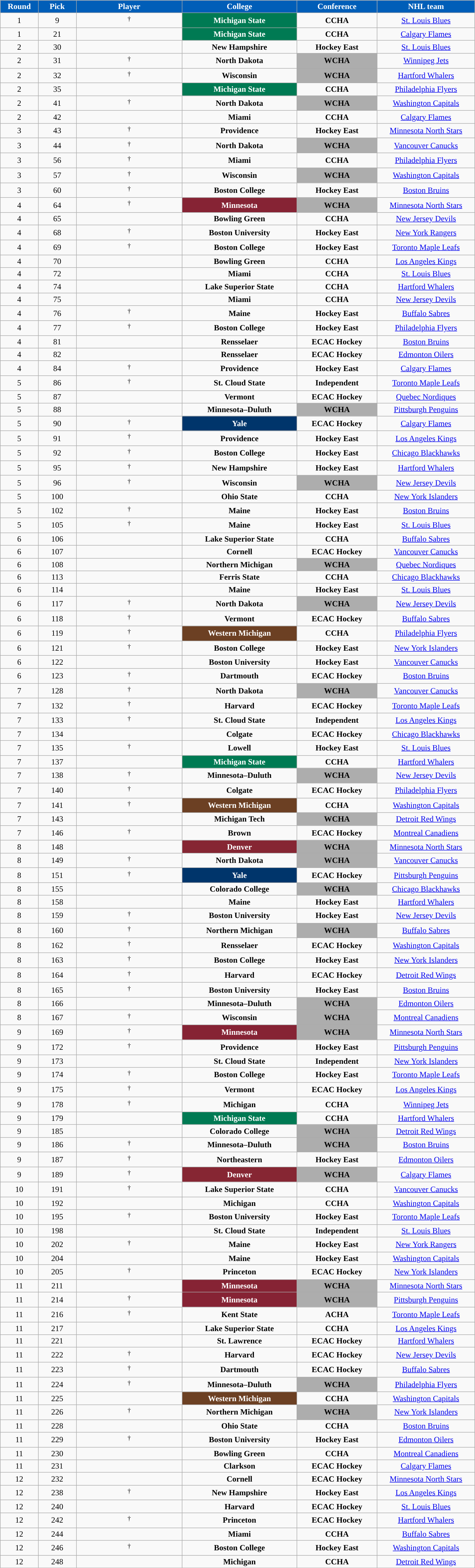<table class="wikitable sortable" width="75%">
<tr>
<th style="color:white; background-color:#005EB8; width: 4em;">Round</th>
<th style="color:white; background-color:#005EB8; width: 4em;">Pick</th>
<th style="color:white; background-color:#005EB8; width: 12em;">Player</th>
<th style="color:white; background-color:#005EB8; width: 13em;">College</th>
<th style="color:white; background-color:#005EB8; width: 9em;">Conference</th>
<th style="color:white; background-color:#005EB8; width: 11em;">NHL team</th>
</tr>
<tr align="center" bgcolor="">
<td>1</td>
<td>9</td>
<td> <sup>†</sup></td>
<td style="color:white; background:#007A53"><strong>Michigan State</strong></td>
<td><strong>CCHA</strong></td>
<td><a href='#'>St. Louis Blues</a></td>
</tr>
<tr align="center" bgcolor="">
<td>1</td>
<td>21</td>
<td></td>
<td style="color:white; background:#007A53"><strong>Michigan State</strong></td>
<td><strong>CCHA</strong></td>
<td><a href='#'>Calgary Flames</a></td>
</tr>
<tr align="center" bgcolor="">
<td>2</td>
<td>30</td>
<td></td>
<td><strong>New Hampshire</strong></td>
<td><strong>Hockey East</strong></td>
<td><a href='#'>St. Louis Blues</a></td>
</tr>
<tr align="center" bgcolor="">
<td>2</td>
<td>31</td>
<td> <sup>†</sup></td>
<td><strong>North Dakota</strong></td>
<td style="color:black; background:#ADADAD; "><strong>WCHA</strong></td>
<td><a href='#'>Winnipeg Jets</a></td>
</tr>
<tr align="center" bgcolor="">
<td>2</td>
<td>32</td>
<td> <sup>†</sup></td>
<td><strong>Wisconsin</strong></td>
<td style="color:black; background:#ADADAD; "><strong>WCHA</strong></td>
<td><a href='#'>Hartford Whalers</a></td>
</tr>
<tr align="center" bgcolor="">
<td>2</td>
<td>35</td>
<td></td>
<td style="color:white; background:#007A53"><strong>Michigan State</strong></td>
<td><strong>CCHA</strong></td>
<td><a href='#'>Philadelphia Flyers</a></td>
</tr>
<tr align="center" bgcolor="">
<td>2</td>
<td>41</td>
<td> <sup>†</sup></td>
<td><strong>North Dakota</strong></td>
<td style="color:black; background:#ADADAD; "><strong>WCHA</strong></td>
<td><a href='#'>Washington Capitals</a></td>
</tr>
<tr align="center" bgcolor="">
<td>2</td>
<td>42</td>
<td></td>
<td><strong>Miami</strong></td>
<td><strong>CCHA</strong></td>
<td><a href='#'>Calgary Flames</a></td>
</tr>
<tr align="center" bgcolor="">
<td>3</td>
<td>43</td>
<td> <sup>†</sup></td>
<td><strong>Providence</strong></td>
<td><strong>Hockey East</strong></td>
<td><a href='#'>Minnesota North Stars</a></td>
</tr>
<tr align="center" bgcolor="">
<td>3</td>
<td>44</td>
<td> <sup>†</sup></td>
<td><strong>North Dakota</strong></td>
<td style="color:black; background:#ADADAD; "><strong>WCHA</strong></td>
<td><a href='#'>Vancouver Canucks</a></td>
</tr>
<tr align="center" bgcolor="">
<td>3</td>
<td>56</td>
<td> <sup>†</sup></td>
<td><strong>Miami</strong></td>
<td><strong>CCHA</strong></td>
<td><a href='#'>Philadelphia Flyers</a></td>
</tr>
<tr align="center" bgcolor="">
<td>3</td>
<td>57</td>
<td> <sup>†</sup></td>
<td><strong>Wisconsin</strong></td>
<td style="color:black; background:#ADADAD; "><strong>WCHA</strong></td>
<td><a href='#'>Washington Capitals</a></td>
</tr>
<tr align="center" bgcolor="">
<td>3</td>
<td>60</td>
<td> <sup>†</sup></td>
<td><strong>Boston College</strong></td>
<td><strong>Hockey East</strong></td>
<td><a href='#'>Boston Bruins</a></td>
</tr>
<tr align="center" bgcolor="">
<td>4</td>
<td>64</td>
<td> <sup>†</sup></td>
<td style="color:white; background:#862334; "><strong>Minnesota</strong></td>
<td style="color:black; background:#ADADAD; "><strong>WCHA</strong></td>
<td><a href='#'>Minnesota North Stars</a></td>
</tr>
<tr align="center" bgcolor="">
<td>4</td>
<td>65</td>
<td></td>
<td><strong>Bowling Green</strong></td>
<td><strong>CCHA</strong></td>
<td><a href='#'>New Jersey Devils</a></td>
</tr>
<tr align="center" bgcolor="">
<td>4</td>
<td>68</td>
<td> <sup>†</sup></td>
<td><strong>Boston University</strong></td>
<td><strong>Hockey East</strong></td>
<td><a href='#'>New York Rangers</a></td>
</tr>
<tr align="center" bgcolor="">
<td>4</td>
<td>69</td>
<td> <sup>†</sup></td>
<td><strong>Boston College</strong></td>
<td><strong>Hockey East</strong></td>
<td><a href='#'>Toronto Maple Leafs</a></td>
</tr>
<tr align="center" bgcolor="">
<td>4</td>
<td>70</td>
<td></td>
<td><strong>Bowling Green</strong></td>
<td><strong>CCHA</strong></td>
<td><a href='#'>Los Angeles Kings</a></td>
</tr>
<tr align="center" bgcolor="">
<td>4</td>
<td>72</td>
<td></td>
<td><strong>Miami</strong></td>
<td><strong>CCHA</strong></td>
<td><a href='#'>St. Louis Blues</a></td>
</tr>
<tr align="center" bgcolor="">
<td>4</td>
<td>74</td>
<td></td>
<td><strong>Lake Superior State</strong></td>
<td><strong>CCHA</strong></td>
<td><a href='#'>Hartford Whalers</a></td>
</tr>
<tr align="center" bgcolor="">
<td>4</td>
<td>75</td>
<td></td>
<td><strong>Miami</strong></td>
<td><strong>CCHA</strong></td>
<td><a href='#'>New Jersey Devils</a></td>
</tr>
<tr align="center" bgcolor="">
<td>4</td>
<td>76</td>
<td> <sup>†</sup></td>
<td><strong>Maine</strong></td>
<td><strong>Hockey East</strong></td>
<td><a href='#'>Buffalo Sabres</a></td>
</tr>
<tr align="center" bgcolor="">
<td>4</td>
<td>77</td>
<td> <sup>†</sup></td>
<td><strong>Boston College</strong></td>
<td><strong>Hockey East</strong></td>
<td><a href='#'>Philadelphia Flyers</a></td>
</tr>
<tr align="center" bgcolor="">
<td>4</td>
<td>81</td>
<td></td>
<td><strong>Rensselaer</strong></td>
<td><strong>ECAC Hockey</strong></td>
<td><a href='#'>Boston Bruins</a></td>
</tr>
<tr align="center" bgcolor="">
<td>4</td>
<td>82</td>
<td></td>
<td><strong>Rensselaer</strong></td>
<td><strong>ECAC Hockey</strong></td>
<td><a href='#'>Edmonton Oilers</a></td>
</tr>
<tr align="center" bgcolor="">
<td>4</td>
<td>84</td>
<td> <sup>†</sup></td>
<td><strong>Providence</strong></td>
<td><strong>Hockey East</strong></td>
<td><a href='#'>Calgary Flames</a></td>
</tr>
<tr align="center" bgcolor="">
<td>5</td>
<td>86</td>
<td> <sup>†</sup></td>
<td><strong>St. Cloud State</strong></td>
<td><strong>Independent</strong></td>
<td><a href='#'>Toronto Maple Leafs</a></td>
</tr>
<tr align="center" bgcolor="">
<td>5</td>
<td>87</td>
<td></td>
<td><strong>Vermont</strong></td>
<td><strong>ECAC Hockey</strong></td>
<td><a href='#'>Quebec Nordiques</a></td>
</tr>
<tr align="center" bgcolor="">
<td>5</td>
<td>88</td>
<td></td>
<td><strong>Minnesota–Duluth</strong></td>
<td style="color:black; background:#ADADAD; "><strong>WCHA</strong></td>
<td><a href='#'>Pittsburgh Penguins</a></td>
</tr>
<tr align="center" bgcolor="">
<td>5</td>
<td>90</td>
<td> <sup>†</sup></td>
<td style="color:white; background:#00356B"><strong>Yale</strong></td>
<td><strong>ECAC Hockey</strong></td>
<td><a href='#'>Calgary Flames</a></td>
</tr>
<tr align="center" bgcolor="">
<td>5</td>
<td>91</td>
<td> <sup>†</sup></td>
<td><strong>Providence</strong></td>
<td><strong>Hockey East</strong></td>
<td><a href='#'>Los Angeles Kings</a></td>
</tr>
<tr align="center" bgcolor="">
<td>5</td>
<td>92</td>
<td> <sup>†</sup></td>
<td><strong>Boston College</strong></td>
<td><strong>Hockey East</strong></td>
<td><a href='#'>Chicago Blackhawks</a></td>
</tr>
<tr align="center" bgcolor="">
<td>5</td>
<td>95</td>
<td> <sup>†</sup></td>
<td><strong>New Hampshire</strong></td>
<td><strong>Hockey East</strong></td>
<td><a href='#'>Hartford Whalers</a></td>
</tr>
<tr align="center" bgcolor="">
<td>5</td>
<td>96</td>
<td> <sup>†</sup></td>
<td><strong>Wisconsin</strong></td>
<td style="color:black; background:#ADADAD; "><strong>WCHA</strong></td>
<td><a href='#'>New Jersey Devils</a></td>
</tr>
<tr align="center" bgcolor="">
<td>5</td>
<td>100</td>
<td></td>
<td><strong>Ohio State</strong></td>
<td><strong>CCHA</strong></td>
<td><a href='#'>New York Islanders</a></td>
</tr>
<tr align="center" bgcolor="">
<td>5</td>
<td>102</td>
<td> <sup>†</sup></td>
<td><strong>Maine</strong></td>
<td><strong>Hockey East</strong></td>
<td><a href='#'>Boston Bruins</a></td>
</tr>
<tr align="center" bgcolor="">
<td>5</td>
<td>105</td>
<td> <sup>†</sup></td>
<td><strong>Maine</strong></td>
<td><strong>Hockey East</strong></td>
<td><a href='#'>St. Louis Blues</a></td>
</tr>
<tr align="center" bgcolor="">
<td>6</td>
<td>106</td>
<td></td>
<td><strong>Lake Superior State</strong></td>
<td><strong>CCHA</strong></td>
<td><a href='#'>Buffalo Sabres</a></td>
</tr>
<tr align="center" bgcolor="">
<td>6</td>
<td>107</td>
<td></td>
<td><strong>Cornell</strong></td>
<td><strong>ECAC Hockey</strong></td>
<td><a href='#'>Vancouver Canucks</a></td>
</tr>
<tr align="center" bgcolor="">
<td>6</td>
<td>108</td>
<td></td>
<td><strong>Northern Michigan</strong></td>
<td style="color:black; background:#ADADAD; "><strong>WCHA</strong></td>
<td><a href='#'>Quebec Nordiques</a></td>
</tr>
<tr align="center" bgcolor="">
<td>6</td>
<td>113</td>
<td></td>
<td><strong>Ferris State</strong></td>
<td><strong>CCHA</strong></td>
<td><a href='#'>Chicago Blackhawks</a></td>
</tr>
<tr align="center" bgcolor="">
<td>6</td>
<td>114</td>
<td></td>
<td><strong>Maine</strong></td>
<td><strong>Hockey East</strong></td>
<td><a href='#'>St. Louis Blues</a></td>
</tr>
<tr align="center" bgcolor="">
<td>6</td>
<td>117</td>
<td> <sup>†</sup></td>
<td><strong>North Dakota</strong></td>
<td style="color:black; background:#ADADAD; "><strong>WCHA</strong></td>
<td><a href='#'>New Jersey Devils</a></td>
</tr>
<tr align="center" bgcolor="">
<td>6</td>
<td>118</td>
<td> <sup>†</sup></td>
<td><strong>Vermont</strong></td>
<td><strong>ECAC Hockey</strong></td>
<td><a href='#'>Buffalo Sabres</a></td>
</tr>
<tr align="center" bgcolor="">
<td>6</td>
<td>119</td>
<td> <sup>†</sup></td>
<td style="color:white; background:#6C4023; "><strong>Western Michigan</strong></td>
<td><strong>CCHA</strong></td>
<td><a href='#'>Philadelphia Flyers</a></td>
</tr>
<tr align="center" bgcolor="">
<td>6</td>
<td>121</td>
<td> <sup>†</sup></td>
<td><strong>Boston College</strong></td>
<td><strong>Hockey East</strong></td>
<td><a href='#'>New York Islanders</a></td>
</tr>
<tr align="center" bgcolor="">
<td>6</td>
<td>122</td>
<td></td>
<td><strong>Boston University</strong></td>
<td><strong>Hockey East</strong></td>
<td><a href='#'>Vancouver Canucks</a></td>
</tr>
<tr align="center" bgcolor="">
<td>6</td>
<td>123</td>
<td> <sup>†</sup></td>
<td><strong>Dartmouth</strong></td>
<td><strong>ECAC Hockey</strong></td>
<td><a href='#'>Boston Bruins</a></td>
</tr>
<tr align="center" bgcolor="">
<td>7</td>
<td>128</td>
<td> <sup>†</sup></td>
<td><strong>North Dakota</strong></td>
<td style="color:black; background:#ADADAD; "><strong>WCHA</strong></td>
<td><a href='#'>Vancouver Canucks</a></td>
</tr>
<tr align="center" bgcolor="">
<td>7</td>
<td>132</td>
<td> <sup>†</sup></td>
<td><strong>Harvard</strong></td>
<td><strong>ECAC Hockey</strong></td>
<td><a href='#'>Toronto Maple Leafs</a></td>
</tr>
<tr align="center" bgcolor="">
<td>7</td>
<td>133</td>
<td> <sup>†</sup></td>
<td><strong>St. Cloud State</strong></td>
<td><strong>Independent</strong></td>
<td><a href='#'>Los Angeles Kings</a></td>
</tr>
<tr align="center" bgcolor="">
<td>7</td>
<td>134</td>
<td></td>
<td><strong>Colgate</strong></td>
<td><strong>ECAC Hockey</strong></td>
<td><a href='#'>Chicago Blackhawks</a></td>
</tr>
<tr align="center" bgcolor="">
<td>7</td>
<td>135</td>
<td> <sup>†</sup></td>
<td><strong>Lowell</strong></td>
<td><strong>Hockey East</strong></td>
<td><a href='#'>St. Louis Blues</a></td>
</tr>
<tr align="center" bgcolor="">
<td>7</td>
<td>137</td>
<td></td>
<td style="color:white; background:#007A53"><strong>Michigan State</strong></td>
<td><strong>CCHA</strong></td>
<td><a href='#'>Hartford Whalers</a></td>
</tr>
<tr align="center" bgcolor="">
<td>7</td>
<td>138</td>
<td> <sup>†</sup></td>
<td><strong>Minnesota–Duluth</strong></td>
<td style="color:black; background:#ADADAD; "><strong>WCHA</strong></td>
<td><a href='#'>New Jersey Devils</a></td>
</tr>
<tr align="center" bgcolor="">
<td>7</td>
<td>140</td>
<td> <sup>†</sup></td>
<td><strong>Colgate</strong></td>
<td><strong>ECAC Hockey</strong></td>
<td><a href='#'>Philadelphia Flyers</a></td>
</tr>
<tr align="center" bgcolor="">
<td>7</td>
<td>141</td>
<td> <sup>†</sup></td>
<td style="color:white; background:#6C4023; "><strong>Western Michigan</strong></td>
<td><strong>CCHA</strong></td>
<td><a href='#'>Washington Capitals</a></td>
</tr>
<tr align="center" bgcolor="">
<td>7</td>
<td>143</td>
<td></td>
<td><strong>Michigan Tech</strong></td>
<td style="color:black; background:#ADADAD; "><strong>WCHA</strong></td>
<td><a href='#'>Detroit Red Wings</a></td>
</tr>
<tr align="center" bgcolor="">
<td>7</td>
<td>146</td>
<td> <sup>†</sup></td>
<td><strong>Brown</strong></td>
<td><strong>ECAC Hockey</strong></td>
<td><a href='#'>Montreal Canadiens</a></td>
</tr>
<tr align="center" bgcolor="">
<td>8</td>
<td>148</td>
<td></td>
<td style="color:white; background:#862633; "><strong>Denver</strong></td>
<td style="color:black; background:#ADADAD; "><strong>WCHA</strong></td>
<td><a href='#'>Minnesota North Stars</a></td>
</tr>
<tr align="center" bgcolor="">
<td>8</td>
<td>149</td>
<td> <sup>†</sup></td>
<td><strong>North Dakota</strong></td>
<td style="color:black; background:#ADADAD; "><strong>WCHA</strong></td>
<td><a href='#'>Vancouver Canucks</a></td>
</tr>
<tr align="center" bgcolor="">
<td>8</td>
<td>151</td>
<td> <sup>†</sup></td>
<td style="color:white; background:#00356B"><strong>Yale</strong></td>
<td><strong>ECAC Hockey</strong></td>
<td><a href='#'>Pittsburgh Penguins</a></td>
</tr>
<tr align="center" bgcolor="">
<td>8</td>
<td>155</td>
<td></td>
<td><strong>Colorado College</strong></td>
<td style="color:black; background:#ADADAD; "><strong>WCHA</strong></td>
<td><a href='#'>Chicago Blackhawks</a></td>
</tr>
<tr align="center" bgcolor="">
<td>8</td>
<td>158</td>
<td></td>
<td><strong>Maine</strong></td>
<td><strong>Hockey East</strong></td>
<td><a href='#'>Hartford Whalers</a></td>
</tr>
<tr align="center" bgcolor="">
<td>8</td>
<td>159</td>
<td> <sup>†</sup></td>
<td><strong>Boston University</strong></td>
<td><strong>Hockey East</strong></td>
<td><a href='#'>New Jersey Devils</a></td>
</tr>
<tr align="center" bgcolor="">
<td>8</td>
<td>160</td>
<td> <sup>†</sup></td>
<td><strong>Northern Michigan</strong></td>
<td style="color:black; background:#ADADAD; "><strong>WCHA</strong></td>
<td><a href='#'>Buffalo Sabres</a></td>
</tr>
<tr align="center" bgcolor="">
<td>8</td>
<td>162</td>
<td> <sup>†</sup></td>
<td><strong>Rensselaer</strong></td>
<td><strong>ECAC Hockey</strong></td>
<td><a href='#'>Washington Capitals</a></td>
</tr>
<tr align="center" bgcolor="">
<td>8</td>
<td>163</td>
<td> <sup>†</sup></td>
<td><strong>Boston College</strong></td>
<td><strong>Hockey East</strong></td>
<td><a href='#'>New York Islanders</a></td>
</tr>
<tr align="center" bgcolor="">
<td>8</td>
<td>164</td>
<td> <sup>†</sup></td>
<td><strong>Harvard</strong></td>
<td><strong>ECAC Hockey</strong></td>
<td><a href='#'>Detroit Red Wings</a></td>
</tr>
<tr align="center" bgcolor="">
<td>8</td>
<td>165</td>
<td> <sup>†</sup></td>
<td><strong>Boston University</strong></td>
<td><strong>Hockey East</strong></td>
<td><a href='#'>Boston Bruins</a></td>
</tr>
<tr align="center" bgcolor="">
<td>8</td>
<td>166</td>
<td></td>
<td><strong>Minnesota–Duluth</strong></td>
<td style="color:black; background:#ADADAD; "><strong>WCHA</strong></td>
<td><a href='#'>Edmonton Oilers</a></td>
</tr>
<tr align="center" bgcolor="">
<td>8</td>
<td>167</td>
<td> <sup>†</sup></td>
<td><strong>Wisconsin</strong></td>
<td style="color:black; background:#ADADAD; "><strong>WCHA</strong></td>
<td><a href='#'>Montreal Canadiens</a></td>
</tr>
<tr align="center" bgcolor="">
<td>9</td>
<td>169</td>
<td> <sup>†</sup></td>
<td style="color:white; background:#862334; "><strong>Minnesota</strong></td>
<td style="color:black; background:#ADADAD; "><strong>WCHA</strong></td>
<td><a href='#'>Minnesota North Stars</a></td>
</tr>
<tr align="center" bgcolor="">
<td>9</td>
<td>172</td>
<td> <sup>†</sup></td>
<td><strong>Providence</strong></td>
<td><strong>Hockey East</strong></td>
<td><a href='#'>Pittsburgh Penguins</a></td>
</tr>
<tr align="center" bgcolor="">
<td>9</td>
<td>173</td>
<td></td>
<td><strong>St. Cloud State</strong></td>
<td><strong>Independent</strong></td>
<td><a href='#'>New York Islanders</a></td>
</tr>
<tr align="center" bgcolor="">
<td>9</td>
<td>174</td>
<td> <sup>†</sup></td>
<td><strong>Boston College</strong></td>
<td><strong>Hockey East</strong></td>
<td><a href='#'>Toronto Maple Leafs</a></td>
</tr>
<tr align="center" bgcolor="">
<td>9</td>
<td>175</td>
<td> <sup>†</sup></td>
<td><strong>Vermont</strong></td>
<td><strong>ECAC Hockey</strong></td>
<td><a href='#'>Los Angeles Kings</a></td>
</tr>
<tr align="center" bgcolor="">
<td>9</td>
<td>178</td>
<td> <sup>†</sup></td>
<td><strong>Michigan</strong></td>
<td><strong>CCHA</strong></td>
<td><a href='#'>Winnipeg Jets</a></td>
</tr>
<tr align="center" bgcolor="">
<td>9</td>
<td>179</td>
<td></td>
<td style="color:white; background:#007A53"><strong>Michigan State</strong></td>
<td><strong>CCHA</strong></td>
<td><a href='#'>Hartford Whalers</a></td>
</tr>
<tr align="center" bgcolor="">
<td>9</td>
<td>185</td>
<td></td>
<td><strong>Colorado College</strong></td>
<td style="color:black; background:#ADADAD; "><strong>WCHA</strong></td>
<td><a href='#'>Detroit Red Wings</a></td>
</tr>
<tr align="center" bgcolor="">
<td>9</td>
<td>186</td>
<td> <sup>†</sup></td>
<td><strong>Minnesota–Duluth</strong></td>
<td style="color:black; background:#ADADAD; "><strong>WCHA</strong></td>
<td><a href='#'>Boston Bruins</a></td>
</tr>
<tr align="center" bgcolor="">
<td>9</td>
<td>187</td>
<td> <sup>†</sup></td>
<td><strong>Northeastern</strong></td>
<td><strong>Hockey East</strong></td>
<td><a href='#'>Edmonton Oilers</a></td>
</tr>
<tr align="center" bgcolor="">
<td>9</td>
<td>189</td>
<td> <sup>†</sup></td>
<td style="color:white; background:#862633; "><strong>Denver</strong></td>
<td style="color:black; background:#ADADAD; "><strong>WCHA</strong></td>
<td><a href='#'>Calgary Flames</a></td>
</tr>
<tr align="center" bgcolor="">
<td>10</td>
<td>191</td>
<td> <sup>†</sup></td>
<td><strong>Lake Superior State</strong></td>
<td><strong>CCHA</strong></td>
<td><a href='#'>Vancouver Canucks</a></td>
</tr>
<tr align="center" bgcolor="">
<td>10</td>
<td>192</td>
<td></td>
<td><strong>Michigan</strong></td>
<td><strong>CCHA</strong></td>
<td><a href='#'>Washington Capitals</a></td>
</tr>
<tr align="center" bgcolor="">
<td>10</td>
<td>195</td>
<td> <sup>†</sup></td>
<td><strong>Boston University</strong></td>
<td><strong>Hockey East</strong></td>
<td><a href='#'>Toronto Maple Leafs</a></td>
</tr>
<tr align="center" bgcolor="">
<td>10</td>
<td>198</td>
<td></td>
<td><strong>St. Cloud State</strong></td>
<td><strong>Independent</strong></td>
<td><a href='#'>St. Louis Blues</a></td>
</tr>
<tr align="center" bgcolor="">
<td>10</td>
<td>202</td>
<td> <sup>†</sup></td>
<td><strong>Maine</strong></td>
<td><strong>Hockey East</strong></td>
<td><a href='#'>New York Rangers</a></td>
</tr>
<tr align="center" bgcolor="">
<td>10</td>
<td>204</td>
<td></td>
<td><strong>Maine</strong></td>
<td><strong>Hockey East</strong></td>
<td><a href='#'>Washington Capitals</a></td>
</tr>
<tr align="center" bgcolor="">
<td>10</td>
<td>205</td>
<td> <sup>†</sup></td>
<td><strong>Princeton</strong></td>
<td><strong>ECAC Hockey</strong></td>
<td><a href='#'>New York Islanders</a></td>
</tr>
<tr align="center" bgcolor="">
<td>11</td>
<td>211</td>
<td></td>
<td style="color:white; background:#862334; "><strong>Minnesota</strong></td>
<td style="color:black; background:#ADADAD; "><strong>WCHA</strong></td>
<td><a href='#'>Minnesota North Stars</a></td>
</tr>
<tr align="center" bgcolor="">
<td>11</td>
<td>214</td>
<td> <sup>†</sup></td>
<td style="color:white; background:#862334; "><strong>Minnesota</strong></td>
<td style="color:black; background:#ADADAD; "><strong>WCHA</strong></td>
<td><a href='#'>Pittsburgh Penguins</a></td>
</tr>
<tr align="center" bgcolor="">
<td>11</td>
<td>216</td>
<td> <sup>†</sup></td>
<td><strong>Kent State</strong></td>
<td><strong>ACHA</strong></td>
<td><a href='#'>Toronto Maple Leafs</a></td>
</tr>
<tr align="center" bgcolor="">
<td>11</td>
<td>217</td>
<td></td>
<td><strong>Lake Superior State</strong></td>
<td><strong>CCHA</strong></td>
<td><a href='#'>Los Angeles Kings</a></td>
</tr>
<tr align="center" bgcolor="">
<td>11</td>
<td>221</td>
<td></td>
<td><strong>St. Lawrence</strong></td>
<td><strong>ECAC Hockey</strong></td>
<td><a href='#'>Hartford Whalers</a></td>
</tr>
<tr align="center" bgcolor="">
<td>11</td>
<td>222</td>
<td> <sup>†</sup></td>
<td><strong>Harvard</strong></td>
<td><strong>ECAC Hockey</strong></td>
<td><a href='#'>New Jersey Devils</a></td>
</tr>
<tr align="center" bgcolor="">
<td>11</td>
<td>223</td>
<td> <sup>†</sup></td>
<td><strong>Dartmouth</strong></td>
<td><strong>ECAC Hockey</strong></td>
<td><a href='#'>Buffalo Sabres</a></td>
</tr>
<tr align="center" bgcolor="">
<td>11</td>
<td>224</td>
<td> <sup>†</sup></td>
<td><strong>Minnesota–Duluth</strong></td>
<td style="color:black; background:#ADADAD; "><strong>WCHA</strong></td>
<td><a href='#'>Philadelphia Flyers</a></td>
</tr>
<tr align="center" bgcolor="">
<td>11</td>
<td>225</td>
<td></td>
<td style="color:white; background:#6C4023; "><strong>Western Michigan</strong></td>
<td><strong>CCHA</strong></td>
<td><a href='#'>Washington Capitals</a></td>
</tr>
<tr align="center" bgcolor="">
<td>11</td>
<td>226</td>
<td> <sup>†</sup></td>
<td><strong>Northern Michigan</strong></td>
<td style="color:black; background:#ADADAD; "><strong>WCHA</strong></td>
<td><a href='#'>New York Islanders</a></td>
</tr>
<tr align="center" bgcolor="">
<td>11</td>
<td>228</td>
<td></td>
<td><strong>Ohio State</strong></td>
<td><strong>CCHA</strong></td>
<td><a href='#'>Boston Bruins</a></td>
</tr>
<tr align="center" bgcolor="">
<td>11</td>
<td>229</td>
<td> <sup>†</sup></td>
<td><strong>Boston University</strong></td>
<td><strong>Hockey East</strong></td>
<td><a href='#'>Edmonton Oilers</a></td>
</tr>
<tr align="center" bgcolor="">
<td>11</td>
<td>230</td>
<td></td>
<td><strong>Bowling Green</strong></td>
<td><strong>CCHA</strong></td>
<td><a href='#'>Montreal Canadiens</a></td>
</tr>
<tr align="center" bgcolor="">
<td>11</td>
<td>231</td>
<td></td>
<td><strong>Clarkson</strong></td>
<td><strong>ECAC Hockey</strong></td>
<td><a href='#'>Calgary Flames</a></td>
</tr>
<tr align="center" bgcolor="">
<td>12</td>
<td>232</td>
<td></td>
<td><strong>Cornell</strong></td>
<td><strong>ECAC Hockey</strong></td>
<td><a href='#'>Minnesota North Stars</a></td>
</tr>
<tr align="center" bgcolor="">
<td>12</td>
<td>238</td>
<td> <sup>†</sup></td>
<td><strong>New Hampshire</strong></td>
<td><strong>Hockey East</strong></td>
<td><a href='#'>Los Angeles Kings</a></td>
</tr>
<tr align="center" bgcolor="">
<td>12</td>
<td>240</td>
<td></td>
<td><strong>Harvard</strong></td>
<td><strong>ECAC Hockey</strong></td>
<td><a href='#'>St. Louis Blues</a></td>
</tr>
<tr align="center" bgcolor="">
<td>12</td>
<td>242</td>
<td> <sup>†</sup></td>
<td><strong>Princeton</strong></td>
<td><strong>ECAC Hockey</strong></td>
<td><a href='#'>Hartford Whalers</a></td>
</tr>
<tr align="center" bgcolor="">
<td>12</td>
<td>244</td>
<td></td>
<td><strong>Miami</strong></td>
<td><strong>CCHA</strong></td>
<td><a href='#'>Buffalo Sabres</a></td>
</tr>
<tr align="center" bgcolor="">
<td>12</td>
<td>246</td>
<td> <sup>†</sup></td>
<td><strong>Boston College</strong></td>
<td><strong>Hockey East</strong></td>
<td><a href='#'>Washington Capitals</a></td>
</tr>
<tr align="center" bgcolor="">
<td>12</td>
<td>248</td>
<td></td>
<td><strong>Michigan</strong></td>
<td><strong>CCHA</strong></td>
<td><a href='#'>Detroit Red Wings</a></td>
</tr>
</table>
